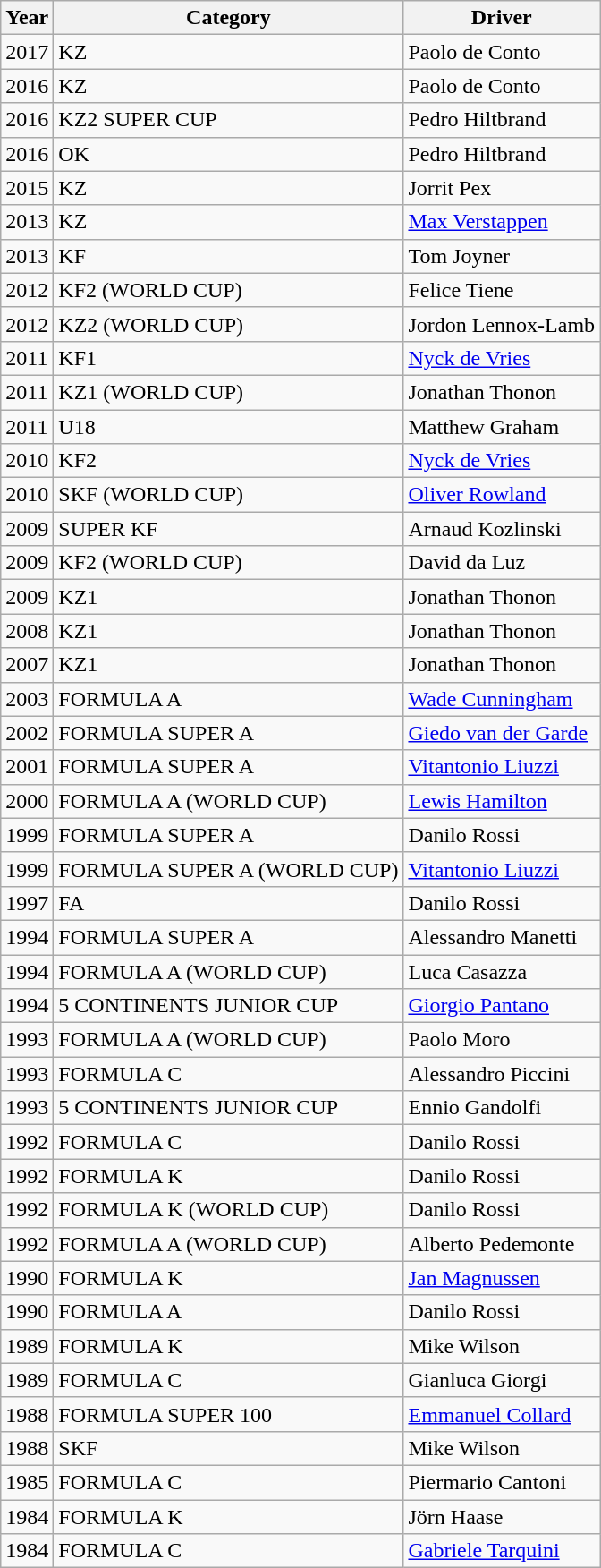<table class="wikitable">
<tr>
<th>Year</th>
<th>Category</th>
<th>Driver</th>
</tr>
<tr>
<td>2017</td>
<td>KZ</td>
<td> Paolo de Conto</td>
</tr>
<tr>
<td>2016</td>
<td>KZ</td>
<td> Paolo de Conto</td>
</tr>
<tr>
<td>2016</td>
<td>KZ2 SUPER CUP</td>
<td> Pedro Hiltbrand</td>
</tr>
<tr>
<td>2016</td>
<td>OK</td>
<td> Pedro Hiltbrand</td>
</tr>
<tr>
<td>2015</td>
<td>KZ</td>
<td> Jorrit Pex</td>
</tr>
<tr>
<td>2013</td>
<td>KZ</td>
<td> <a href='#'>Max Verstappen</a></td>
</tr>
<tr>
<td>2013</td>
<td>KF</td>
<td> Tom Joyner</td>
</tr>
<tr>
<td>2012</td>
<td>KF2 (WORLD CUP)</td>
<td> Felice Tiene</td>
</tr>
<tr>
<td>2012</td>
<td>KZ2 (WORLD CUP)</td>
<td> Jordon Lennox-Lamb</td>
</tr>
<tr>
<td>2011</td>
<td>KF1</td>
<td> <a href='#'>Nyck de Vries</a></td>
</tr>
<tr>
<td>2011</td>
<td>KZ1 (WORLD CUP)</td>
<td> Jonathan Thonon</td>
</tr>
<tr>
<td>2011</td>
<td>U18</td>
<td> Matthew Graham</td>
</tr>
<tr>
<td>2010</td>
<td>KF2</td>
<td> <a href='#'>Nyck de Vries</a></td>
</tr>
<tr>
<td>2010</td>
<td>SKF (WORLD CUP)</td>
<td> <a href='#'>Oliver Rowland</a></td>
</tr>
<tr>
<td>2009</td>
<td>SUPER KF</td>
<td> Arnaud Kozlinski</td>
</tr>
<tr>
<td>2009</td>
<td>KF2 (WORLD CUP)</td>
<td> David da Luz</td>
</tr>
<tr>
<td>2009</td>
<td>KZ1</td>
<td> Jonathan Thonon</td>
</tr>
<tr>
<td>2008</td>
<td>KZ1</td>
<td> Jonathan Thonon</td>
</tr>
<tr>
<td>2007</td>
<td>KZ1</td>
<td> Jonathan Thonon</td>
</tr>
<tr>
<td>2003</td>
<td>FORMULA A</td>
<td> <a href='#'>Wade Cunningham</a></td>
</tr>
<tr>
<td>2002</td>
<td>FORMULA SUPER A</td>
<td> <a href='#'>Giedo van der Garde</a></td>
</tr>
<tr>
<td>2001</td>
<td>FORMULA SUPER A</td>
<td> <a href='#'>Vitantonio Liuzzi</a></td>
</tr>
<tr>
<td>2000</td>
<td>FORMULA A (WORLD CUP)</td>
<td> <a href='#'>Lewis Hamilton</a></td>
</tr>
<tr>
<td>1999</td>
<td>FORMULA SUPER A</td>
<td> Danilo Rossi</td>
</tr>
<tr>
<td>1999</td>
<td>FORMULA SUPER A (WORLD CUP)</td>
<td> <a href='#'>Vitantonio Liuzzi</a></td>
</tr>
<tr>
<td>1997</td>
<td>FA</td>
<td> Danilo Rossi</td>
</tr>
<tr>
<td>1994</td>
<td>FORMULA SUPER A</td>
<td> Alessandro Manetti</td>
</tr>
<tr>
<td>1994</td>
<td>FORMULA A (WORLD CUP)</td>
<td> Luca Casazza</td>
</tr>
<tr>
<td>1994</td>
<td>5 CONTINENTS JUNIOR CUP</td>
<td> <a href='#'>Giorgio Pantano</a></td>
</tr>
<tr>
<td>1993</td>
<td>FORMULA A (WORLD CUP)</td>
<td> Paolo Moro</td>
</tr>
<tr>
<td>1993</td>
<td>FORMULA C</td>
<td> Alessandro Piccini</td>
</tr>
<tr>
<td>1993</td>
<td>5 CONTINENTS JUNIOR CUP</td>
<td> Ennio Gandolfi</td>
</tr>
<tr>
<td>1992</td>
<td>FORMULA C</td>
<td> Danilo Rossi</td>
</tr>
<tr>
<td>1992</td>
<td>FORMULA K</td>
<td> Danilo Rossi</td>
</tr>
<tr>
<td>1992</td>
<td>FORMULA K (WORLD CUP)</td>
<td> Danilo Rossi</td>
</tr>
<tr>
<td>1992</td>
<td>FORMULA A (WORLD CUP)</td>
<td> Alberto Pedemonte</td>
</tr>
<tr>
<td>1990</td>
<td>FORMULA K</td>
<td> <a href='#'>Jan Magnussen</a></td>
</tr>
<tr>
<td>1990</td>
<td>FORMULA A</td>
<td> Danilo Rossi</td>
</tr>
<tr>
<td>1989</td>
<td>FORMULA K</td>
<td> Mike Wilson</td>
</tr>
<tr>
<td>1989</td>
<td>FORMULA C</td>
<td> Gianluca Giorgi</td>
</tr>
<tr>
<td>1988</td>
<td>FORMULA SUPER 100</td>
<td> <a href='#'>Emmanuel Collard</a></td>
</tr>
<tr>
<td>1988</td>
<td>SKF</td>
<td> Mike Wilson</td>
</tr>
<tr>
<td>1985</td>
<td>FORMULA C</td>
<td> Piermario Cantoni</td>
</tr>
<tr>
<td>1984</td>
<td>FORMULA K</td>
<td> Jörn Haase</td>
</tr>
<tr>
<td>1984</td>
<td>FORMULA C</td>
<td> <a href='#'>Gabriele Tarquini</a></td>
</tr>
</table>
